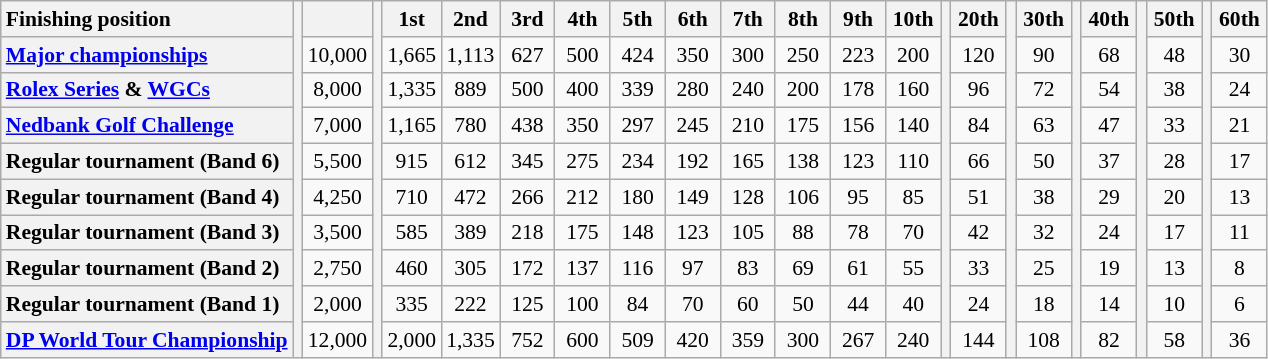<table class=wikitable style=font-size:90%;text-align:center>
<tr>
<th style="text-align:left">Finishing position</th>
<th rowspan="10"></th>
<th style="width:30px;"></th>
<th rowspan="10"></th>
<th style="width:30px;">1st</th>
<th style="width:30px;">2nd</th>
<th style="width:30px;">3rd</th>
<th style="width:30px;">4th</th>
<th style="width:30px;">5th</th>
<th style="width:30px;">6th</th>
<th style="width:30px;">7th</th>
<th style="width:30px;">8th</th>
<th style="width:30px;">9th</th>
<th style="width:30px;">10th</th>
<th rowspan="10"></th>
<th style="width:30px;">20th</th>
<th rowspan="10"></th>
<th style="width:30px;">30th</th>
<th rowspan="10"></th>
<th style="width:30px;">40th</th>
<th rowspan="10"></th>
<th style="width:30px;">50th</th>
<th rowspan="10"></th>
<th style="width:30px;">60th</th>
</tr>
<tr>
<th style="text-align:left"><a href='#'>Major championships</a></th>
<td>10,000</td>
<td>1,665</td>
<td>1,113</td>
<td>627</td>
<td>500</td>
<td>424</td>
<td>350</td>
<td>300</td>
<td>250</td>
<td>223</td>
<td>200</td>
<td>120</td>
<td>90</td>
<td>68</td>
<td>48</td>
<td>30</td>
</tr>
<tr>
<th style="text-align:left"><a href='#'>Rolex Series</a> & <a href='#'>WGCs</a></th>
<td>8,000</td>
<td>1,335</td>
<td>889</td>
<td>500</td>
<td>400</td>
<td>339</td>
<td>280</td>
<td>240</td>
<td>200</td>
<td>178</td>
<td>160</td>
<td>96</td>
<td>72</td>
<td>54</td>
<td>38</td>
<td>24</td>
</tr>
<tr>
<th style="text-align:left"><a href='#'>Nedbank Golf Challenge</a></th>
<td>7,000</td>
<td>1,165</td>
<td>780</td>
<td>438</td>
<td>350</td>
<td>297</td>
<td>245</td>
<td>210</td>
<td>175</td>
<td>156</td>
<td>140</td>
<td>84</td>
<td>63</td>
<td>47</td>
<td>33</td>
<td>21</td>
</tr>
<tr>
<th style="text-align:left">Regular tournament (Band 6)</th>
<td>5,500</td>
<td>915</td>
<td>612</td>
<td>345</td>
<td>275</td>
<td>234</td>
<td>192</td>
<td>165</td>
<td>138</td>
<td>123</td>
<td>110</td>
<td>66</td>
<td>50</td>
<td>37</td>
<td>28</td>
<td>17</td>
</tr>
<tr>
<th style="text-align:left">Regular tournament (Band 4)</th>
<td>4,250</td>
<td>710</td>
<td>472</td>
<td>266</td>
<td>212</td>
<td>180</td>
<td>149</td>
<td>128</td>
<td>106</td>
<td>95</td>
<td>85</td>
<td>51</td>
<td>38</td>
<td>29</td>
<td>20</td>
<td>13</td>
</tr>
<tr>
<th style="text-align:left">Regular tournament (Band 3)</th>
<td>3,500</td>
<td>585</td>
<td>389</td>
<td>218</td>
<td>175</td>
<td>148</td>
<td>123</td>
<td>105</td>
<td>88</td>
<td>78</td>
<td>70</td>
<td>42</td>
<td>32</td>
<td>24</td>
<td>17</td>
<td>11</td>
</tr>
<tr>
<th style="text-align:left">Regular tournament (Band 2)</th>
<td>2,750</td>
<td>460</td>
<td>305</td>
<td>172</td>
<td>137</td>
<td>116</td>
<td>97</td>
<td>83</td>
<td>69</td>
<td>61</td>
<td>55</td>
<td>33</td>
<td>25</td>
<td>19</td>
<td>13</td>
<td>8</td>
</tr>
<tr>
<th style="text-align:left">Regular tournament (Band 1)</th>
<td>2,000</td>
<td>335</td>
<td>222</td>
<td>125</td>
<td>100</td>
<td>84</td>
<td>70</td>
<td>60</td>
<td>50</td>
<td>44</td>
<td>40</td>
<td>24</td>
<td>18</td>
<td>14</td>
<td>10</td>
<td>6</td>
</tr>
<tr>
<th style="text-align:left"><a href='#'>DP World Tour Championship</a></th>
<td>12,000</td>
<td>2,000</td>
<td>1,335</td>
<td>752</td>
<td>600</td>
<td>509</td>
<td>420</td>
<td>359</td>
<td>300</td>
<td>267</td>
<td>240</td>
<td>144</td>
<td>108</td>
<td>82</td>
<td>58</td>
<td>36</td>
</tr>
</table>
